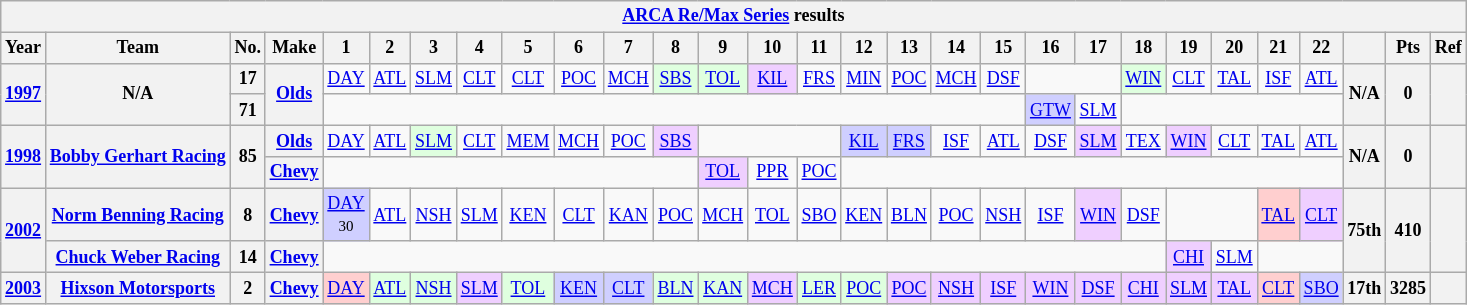<table class="wikitable" style="text-align:center; font-size:75%">
<tr>
<th colspan="34"><a href='#'>ARCA Re/Max Series</a> results</th>
</tr>
<tr>
<th>Year</th>
<th>Team</th>
<th>No.</th>
<th>Make</th>
<th>1</th>
<th>2</th>
<th>3</th>
<th>4</th>
<th>5</th>
<th>6</th>
<th>7</th>
<th>8</th>
<th>9</th>
<th>10</th>
<th>11</th>
<th>12</th>
<th>13</th>
<th>14</th>
<th>15</th>
<th>16</th>
<th>17</th>
<th>18</th>
<th>19</th>
<th>20</th>
<th>21</th>
<th>22</th>
<th></th>
<th>Pts</th>
<th>Ref</th>
</tr>
<tr>
<th rowspan=2><a href='#'>1997</a></th>
<th rowspan=2>N/A</th>
<th>17</th>
<th rowspan=2><a href='#'>Olds</a></th>
<td><a href='#'>DAY</a></td>
<td><a href='#'>ATL</a></td>
<td><a href='#'>SLM</a></td>
<td><a href='#'>CLT</a></td>
<td><a href='#'>CLT</a></td>
<td><a href='#'>POC</a></td>
<td><a href='#'>MCH</a></td>
<td style="background:#DFFFDF;"><a href='#'>SBS</a><br></td>
<td style="background:#DFFFDF;"><a href='#'>TOL</a><br></td>
<td style="background:#EFCFFF;"><a href='#'>KIL</a><br></td>
<td><a href='#'>FRS</a></td>
<td><a href='#'>MIN</a></td>
<td><a href='#'>POC</a></td>
<td><a href='#'>MCH</a></td>
<td><a href='#'>DSF</a></td>
<td colspan=2></td>
<td style="background:#DFFFDF;"><a href='#'>WIN</a><br></td>
<td><a href='#'>CLT</a></td>
<td><a href='#'>TAL</a></td>
<td><a href='#'>ISF</a></td>
<td><a href='#'>ATL</a></td>
<th rowspan=2>N/A</th>
<th rowspan=2>0</th>
<th rowspan=2></th>
</tr>
<tr>
<th>71</th>
<td colspan=15></td>
<td style="background:#CFCFFF;"><a href='#'>GTW</a><br></td>
<td><a href='#'>SLM</a></td>
<td colspan=5></td>
</tr>
<tr>
<th rowspan=2><a href='#'>1998</a></th>
<th rowspan=2><a href='#'>Bobby Gerhart Racing</a></th>
<th rowspan=2>85</th>
<th><a href='#'>Olds</a></th>
<td><a href='#'>DAY</a></td>
<td><a href='#'>ATL</a></td>
<td style="background:#DFFFDF;"><a href='#'>SLM</a><br></td>
<td><a href='#'>CLT</a></td>
<td><a href='#'>MEM</a></td>
<td><a href='#'>MCH</a></td>
<td><a href='#'>POC</a></td>
<td style="background:#EFCFFF;"><a href='#'>SBS</a><br></td>
<td colspan=3></td>
<td style="background:#CFCFFF;"><a href='#'>KIL</a><br></td>
<td style="background:#CFCFFF;"><a href='#'>FRS</a><br></td>
<td><a href='#'>ISF</a></td>
<td><a href='#'>ATL</a></td>
<td><a href='#'>DSF</a></td>
<td style="background:#EFCFFF;"><a href='#'>SLM</a><br></td>
<td><a href='#'>TEX</a></td>
<td style="background:#EFCFFF;"><a href='#'>WIN</a><br></td>
<td><a href='#'>CLT</a></td>
<td><a href='#'>TAL</a></td>
<td><a href='#'>ATL</a></td>
<th rowspan=2>N/A</th>
<th rowspan=2>0</th>
<th rowspan=2></th>
</tr>
<tr>
<th><a href='#'>Chevy</a></th>
<td colspan=8></td>
<td style="background:#EFCFFF;"><a href='#'>TOL</a><br></td>
<td><a href='#'>PPR</a></td>
<td><a href='#'>POC</a></td>
<td colspan=11></td>
</tr>
<tr>
<th rowspan=2><a href='#'>2002</a></th>
<th><a href='#'>Norm Benning Racing</a></th>
<th>8</th>
<th><a href='#'>Chevy</a></th>
<td style="background:#CFCFFF;"><a href='#'>DAY</a><br><small>30</small></td>
<td><a href='#'>ATL</a></td>
<td><a href='#'>NSH</a></td>
<td><a href='#'>SLM</a></td>
<td><a href='#'>KEN</a></td>
<td><a href='#'>CLT</a></td>
<td><a href='#'>KAN</a></td>
<td><a href='#'>POC</a></td>
<td><a href='#'>MCH</a></td>
<td><a href='#'>TOL</a></td>
<td><a href='#'>SBO</a></td>
<td><a href='#'>KEN</a></td>
<td><a href='#'>BLN</a></td>
<td><a href='#'>POC</a></td>
<td><a href='#'>NSH</a></td>
<td><a href='#'>ISF</a></td>
<td style="background:#EFCFFF;"><a href='#'>WIN</a><br></td>
<td><a href='#'>DSF</a></td>
<td colspan=2></td>
<td style="background:#FFCFCF;"><a href='#'>TAL</a><br></td>
<td style="background:#EFCFFF;"><a href='#'>CLT</a><br></td>
<th rowspan=2>75th</th>
<th rowspan=2>410</th>
<th rowspan=2></th>
</tr>
<tr>
<th><a href='#'>Chuck Weber Racing</a></th>
<th>14</th>
<th><a href='#'>Chevy</a></th>
<td colspan=18></td>
<td style="background:#EFCFFF;"><a href='#'>CHI</a><br></td>
<td><a href='#'>SLM</a></td>
<td colspan=2></td>
</tr>
<tr>
<th><a href='#'>2003</a></th>
<th><a href='#'>Hixson Motorsports</a></th>
<th>2</th>
<th><a href='#'>Chevy</a></th>
<td style="background:#FFCFCF;"><a href='#'>DAY</a><br></td>
<td style="background:#DFFFDF;"><a href='#'>ATL</a><br></td>
<td style="background:#DFFFDF;"><a href='#'>NSH</a><br></td>
<td style="background:#EFCFFF;"><a href='#'>SLM</a><br></td>
<td style="background:#DFFFDF;"><a href='#'>TOL</a><br></td>
<td style="background:#CFCFFF;"><a href='#'>KEN</a><br></td>
<td style="background:#CFCFFF;"><a href='#'>CLT</a><br></td>
<td style="background:#DFFFDF;"><a href='#'>BLN</a><br></td>
<td style="background:#DFFFDF;"><a href='#'>KAN</a><br></td>
<td style="background:#EFCFFF;"><a href='#'>MCH</a><br></td>
<td style="background:#DFFFDF;"><a href='#'>LER</a><br></td>
<td style="background:#DFFFDF;"><a href='#'>POC</a><br></td>
<td style="background:#EFCFFF;"><a href='#'>POC</a><br></td>
<td style="background:#EFCFFF;"><a href='#'>NSH</a><br></td>
<td style="background:#EFCFFF;"><a href='#'>ISF</a><br></td>
<td style="background:#EFCFFF;"><a href='#'>WIN</a><br></td>
<td style="background:#EFCFFF;"><a href='#'>DSF</a><br></td>
<td style="background:#EFCFFF;"><a href='#'>CHI</a><br></td>
<td style="background:#EFCFFF;"><a href='#'>SLM</a><br></td>
<td style="background:#EFCFFF;"><a href='#'>TAL</a><br></td>
<td style="background:#FFCFCF;"><a href='#'>CLT</a><br></td>
<td style="background:#CFCFFF;"><a href='#'>SBO</a><br></td>
<th>17th</th>
<th>3285</th>
<th></th>
</tr>
</table>
